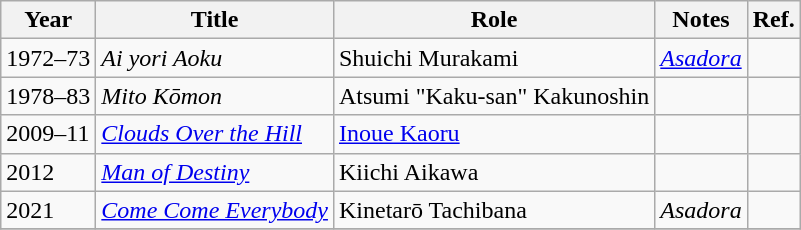<table class="wikitable">
<tr>
<th>Year</th>
<th>Title</th>
<th>Role</th>
<th>Notes</th>
<th>Ref.</th>
</tr>
<tr>
<td>1972–73</td>
<td><em>Ai yori Aoku</em></td>
<td>Shuichi Murakami</td>
<td><em><a href='#'>Asadora</a></em></td>
<td></td>
</tr>
<tr>
<td>1978–83</td>
<td><em>Mito Kōmon</em></td>
<td>Atsumi "Kaku-san" Kakunoshin</td>
<td></td>
<td></td>
</tr>
<tr>
<td>2009–11</td>
<td><em><a href='#'>Clouds Over the Hill</a></em></td>
<td><a href='#'>Inoue Kaoru</a></td>
<td></td>
<td></td>
</tr>
<tr>
<td>2012</td>
<td><em><a href='#'>Man of Destiny</a></em></td>
<td>Kiichi Aikawa</td>
<td></td>
<td></td>
</tr>
<tr>
<td>2021</td>
<td><em><a href='#'>Come Come Everybody</a></em></td>
<td>Kinetarō Tachibana</td>
<td><em>Asadora</em></td>
<td></td>
</tr>
<tr>
</tr>
</table>
